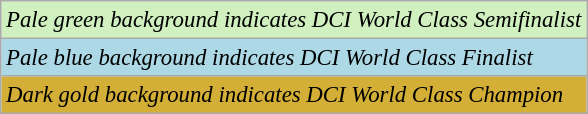<table class="wikitable" style="font-size:95%;">
<tr>
<td style="background-color:#d0f0c0"><em>Pale green background indicates DCI World Class Semifinalist</em></td>
</tr>
<tr>
<td style="background-color:#add8e6"><em>Pale blue background indicates DCI World Class Finalist</em></td>
</tr>
<tr>
<td style="background-color:#d4af37"><em>Dark gold background indicates DCI World Class Champion</em></td>
</tr>
</table>
